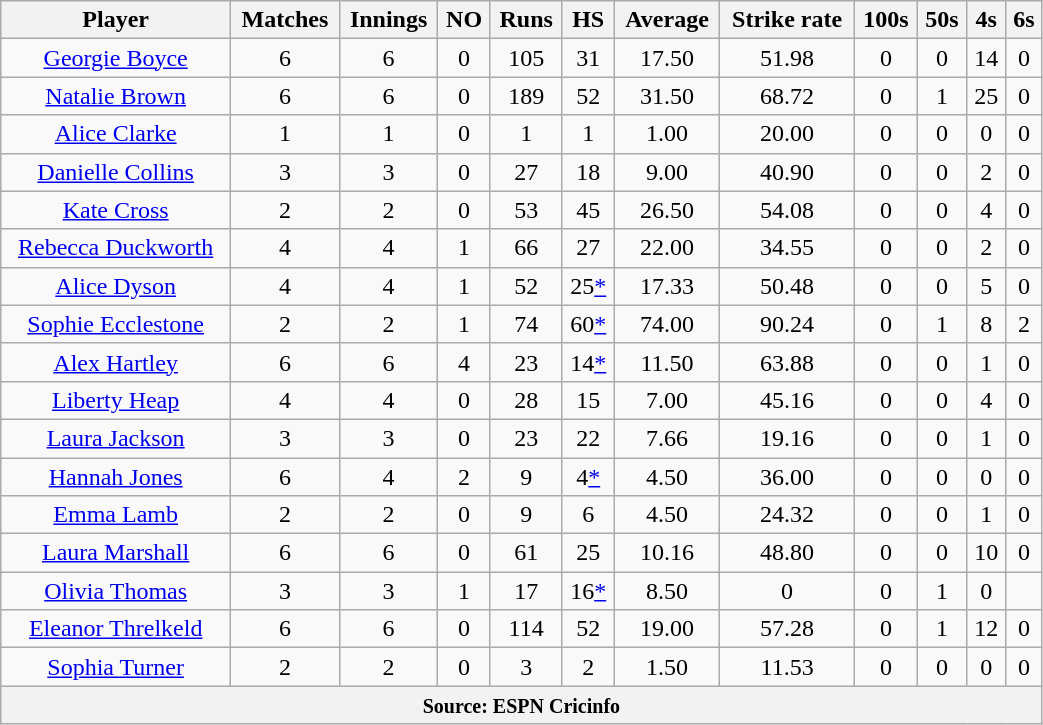<table class="wikitable" style="text-align:center; width:55%;">
<tr>
<th>Player</th>
<th>Matches</th>
<th>Innings</th>
<th>NO</th>
<th>Runs</th>
<th>HS</th>
<th>Average</th>
<th>Strike rate</th>
<th>100s</th>
<th>50s</th>
<th>4s</th>
<th>6s</th>
</tr>
<tr>
<td><a href='#'>Georgie Boyce</a></td>
<td>6</td>
<td>6</td>
<td>0</td>
<td>105</td>
<td>31</td>
<td>17.50</td>
<td>51.98</td>
<td>0</td>
<td>0</td>
<td>14</td>
<td>0</td>
</tr>
<tr>
<td><a href='#'>Natalie Brown</a></td>
<td>6</td>
<td>6</td>
<td>0</td>
<td>189</td>
<td>52</td>
<td>31.50</td>
<td>68.72</td>
<td>0</td>
<td>1</td>
<td>25</td>
<td>0</td>
</tr>
<tr>
<td><a href='#'>Alice Clarke</a></td>
<td>1</td>
<td>1</td>
<td>0</td>
<td>1</td>
<td>1</td>
<td>1.00</td>
<td>20.00</td>
<td>0</td>
<td>0</td>
<td>0</td>
<td>0</td>
</tr>
<tr>
<td><a href='#'>Danielle Collins</a></td>
<td>3</td>
<td>3</td>
<td>0</td>
<td>27</td>
<td>18</td>
<td>9.00</td>
<td>40.90</td>
<td>0</td>
<td>0</td>
<td>2</td>
<td>0</td>
</tr>
<tr>
<td><a href='#'>Kate Cross</a></td>
<td>2</td>
<td>2</td>
<td>0</td>
<td>53</td>
<td>45</td>
<td>26.50</td>
<td>54.08</td>
<td>0</td>
<td>0</td>
<td>4</td>
<td>0</td>
</tr>
<tr>
<td><a href='#'>Rebecca Duckworth</a></td>
<td>4</td>
<td>4</td>
<td>1</td>
<td>66</td>
<td>27</td>
<td>22.00</td>
<td>34.55</td>
<td>0</td>
<td>0</td>
<td>2</td>
<td>0</td>
</tr>
<tr>
<td><a href='#'>Alice Dyson</a></td>
<td>4</td>
<td>4</td>
<td>1</td>
<td>52</td>
<td>25<a href='#'>*</a></td>
<td>17.33</td>
<td>50.48</td>
<td>0</td>
<td>0</td>
<td>5</td>
<td>0</td>
</tr>
<tr>
<td><a href='#'>Sophie Ecclestone</a></td>
<td>2</td>
<td>2</td>
<td>1</td>
<td>74</td>
<td>60<a href='#'>*</a></td>
<td>74.00</td>
<td>90.24</td>
<td>0</td>
<td>1</td>
<td>8</td>
<td>2</td>
</tr>
<tr>
<td><a href='#'>Alex Hartley</a></td>
<td>6</td>
<td>6</td>
<td>4</td>
<td>23</td>
<td>14<a href='#'>*</a></td>
<td>11.50</td>
<td>63.88</td>
<td>0</td>
<td>0</td>
<td>1</td>
<td>0</td>
</tr>
<tr>
<td><a href='#'>Liberty Heap</a></td>
<td>4</td>
<td>4</td>
<td>0</td>
<td>28</td>
<td>15</td>
<td>7.00</td>
<td>45.16</td>
<td>0</td>
<td>0</td>
<td>4</td>
<td>0</td>
</tr>
<tr>
<td><a href='#'>Laura Jackson</a></td>
<td>3</td>
<td>3</td>
<td>0</td>
<td>23</td>
<td>22</td>
<td>7.66</td>
<td>19.16</td>
<td>0</td>
<td>0</td>
<td>1</td>
<td>0</td>
</tr>
<tr>
<td><a href='#'>Hannah Jones</a></td>
<td>6</td>
<td>4</td>
<td>2</td>
<td>9</td>
<td>4<a href='#'>*</a></td>
<td>4.50</td>
<td>36.00</td>
<td>0</td>
<td>0</td>
<td>0</td>
<td>0</td>
</tr>
<tr>
<td><a href='#'>Emma Lamb</a></td>
<td>2</td>
<td>2</td>
<td>0</td>
<td>9</td>
<td>6</td>
<td>4.50</td>
<td>24.32</td>
<td>0</td>
<td>0</td>
<td>1</td>
<td>0</td>
</tr>
<tr>
<td><a href='#'>Laura Marshall</a></td>
<td>6</td>
<td>6</td>
<td>0</td>
<td>61</td>
<td>25</td>
<td>10.16</td>
<td>48.80</td>
<td>0</td>
<td>0</td>
<td>10</td>
<td>0</td>
</tr>
<tr>
<td><a href='#'>Olivia Thomas</a></td>
<td>3</td>
<td>3</td>
<td>1</td>
<td>17</td>
<td>16<a href='#'>*</a></td>
<td>8.50</td>
<td 19.54>0</td>
<td>0</td>
<td>1</td>
<td>0</td>
</tr>
<tr>
<td><a href='#'>Eleanor Threlkeld</a></td>
<td>6</td>
<td>6</td>
<td>0</td>
<td>114</td>
<td>52</td>
<td>19.00</td>
<td>57.28</td>
<td>0</td>
<td>1</td>
<td>12</td>
<td>0</td>
</tr>
<tr>
<td><a href='#'>Sophia Turner</a></td>
<td>2</td>
<td>2</td>
<td>0</td>
<td>3</td>
<td>2</td>
<td>1.50</td>
<td>11.53</td>
<td>0</td>
<td>0</td>
<td>0</td>
<td>0</td>
</tr>
<tr>
<th colspan="12"><small>Source: ESPN Cricinfo </small></th>
</tr>
</table>
